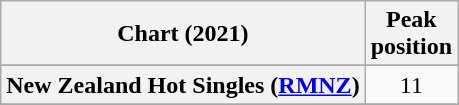<table class="wikitable sortable plainrowheaders" style="text-align:center">
<tr>
<th>Chart (2021)</th>
<th>Peak<br>position</th>
</tr>
<tr>
</tr>
<tr>
</tr>
<tr>
<th scope="row">New Zealand Hot Singles (<a href='#'>RMNZ</a>)</th>
<td>11</td>
</tr>
<tr>
</tr>
<tr>
</tr>
</table>
